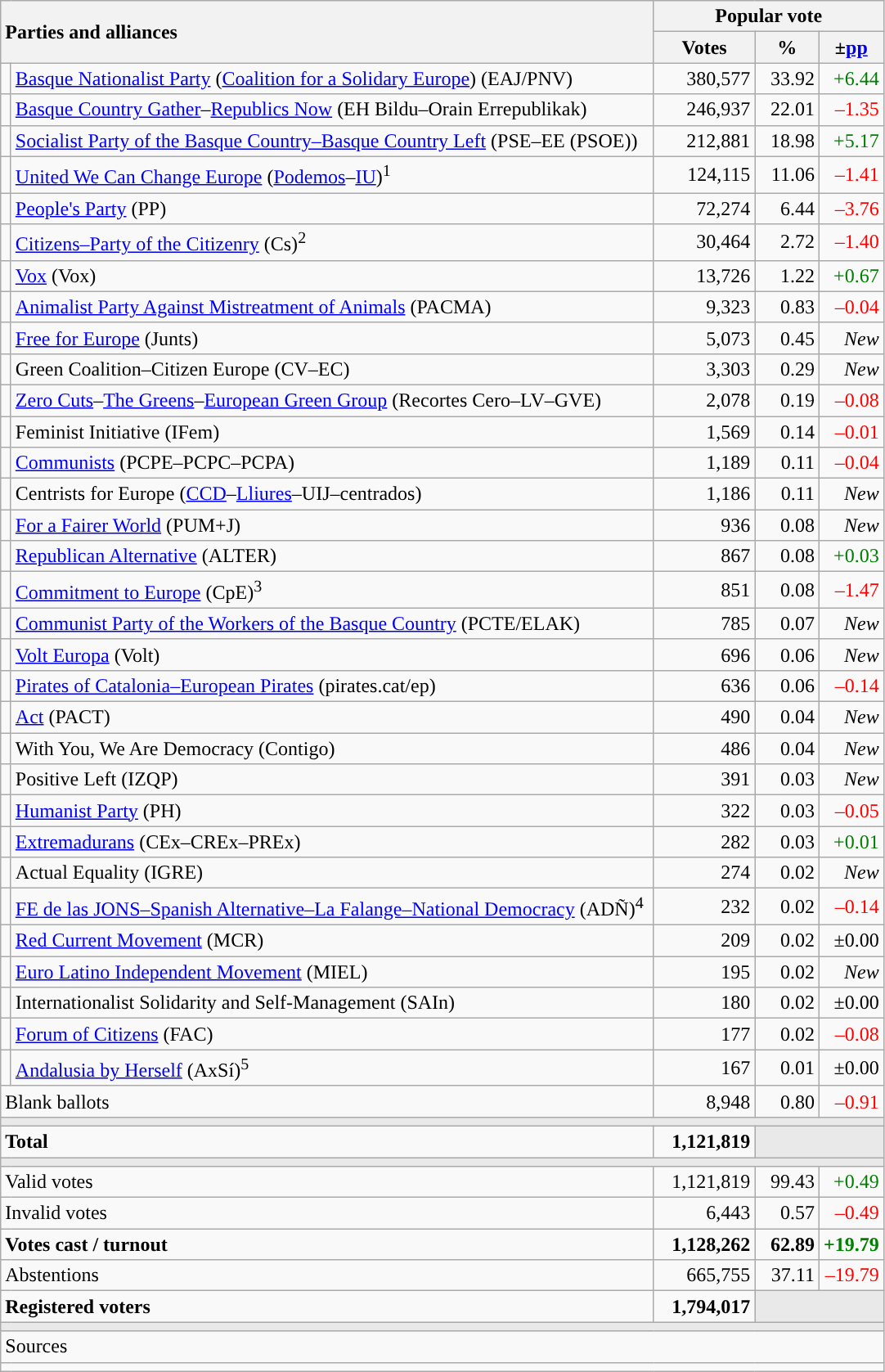<table class="wikitable" style="text-align:right;">
<tr>
<th style="text-align:left;" rowspan="2" colspan="2" width="525">Parties and alliances</th>
<th colspan="3">Popular vote</th>
</tr>
<tr>
<th width="75">Votes</th>
<th width="45">%</th>
<th width="45">±<a href='#'>pp</a></th>
</tr>
<tr>
<td width="1" style="color:inherit;background:"></td>
<td align="left"><a href='#'>Basque Nationalist Party</a> (<a href='#'>Coalition for a Solidary Europe</a>) (EAJ/PNV)</td>
<td>380,577</td>
<td>33.92</td>
<td style="color:green;">+6.44</td>
</tr>
<tr>
<td style="color:inherit;background:"></td>
<td align="left"><a href='#'>Basque Country Gather</a>–<a href='#'>Republics Now</a> (EH Bildu–Orain Errepublikak)</td>
<td>246,937</td>
<td>22.01</td>
<td style="color:red;">–1.35</td>
</tr>
<tr>
<td style="color:inherit;background:"></td>
<td align="left"><a href='#'>Socialist Party of the Basque Country–Basque Country Left</a> (PSE–EE (PSOE))</td>
<td>212,881</td>
<td>18.98</td>
<td style="color:green;">+5.17</td>
</tr>
<tr>
<td style="color:inherit;background:"></td>
<td align="left"><a href='#'>United We Can Change Europe</a> (<a href='#'>Podemos</a>–<a href='#'>IU</a>)<sup>1</sup></td>
<td>124,115</td>
<td>11.06</td>
<td style="color:red;">–1.41</td>
</tr>
<tr>
<td style="color:inherit;background:"></td>
<td align="left"><a href='#'>People's Party</a> (PP)</td>
<td>72,274</td>
<td>6.44</td>
<td style="color:red;">–3.76</td>
</tr>
<tr>
<td style="color:inherit;background:"></td>
<td align="left"><a href='#'>Citizens–Party of the Citizenry</a> (Cs)<sup>2</sup></td>
<td>30,464</td>
<td>2.72</td>
<td style="color:red;">–1.40</td>
</tr>
<tr>
<td style="color:inherit;background:"></td>
<td align="left"><a href='#'>Vox</a> (Vox)</td>
<td>13,726</td>
<td>1.22</td>
<td style="color:green;">+0.67</td>
</tr>
<tr>
<td style="color:inherit;background:"></td>
<td align="left"><a href='#'>Animalist Party Against Mistreatment of Animals</a> (PACMA)</td>
<td>9,323</td>
<td>0.83</td>
<td style="color:red;">–0.04</td>
</tr>
<tr>
<td style="color:inherit;background:"></td>
<td align="left"><a href='#'>Free for Europe</a> (Junts)</td>
<td>5,073</td>
<td>0.45</td>
<td><em>New</em></td>
</tr>
<tr>
<td style="color:inherit;background:"></td>
<td align="left">Green Coalition–Citizen Europe (CV–EC)</td>
<td>3,303</td>
<td>0.29</td>
<td><em>New</em></td>
</tr>
<tr>
<td style="color:inherit;background:"></td>
<td align="left"><a href='#'>Zero Cuts</a>–<a href='#'>The Greens</a>–<a href='#'>European Green Group</a> (Recortes Cero–LV–GVE)</td>
<td>2,078</td>
<td>0.19</td>
<td style="color:red;">–0.08</td>
</tr>
<tr>
<td style="color:inherit;background:"></td>
<td align="left">Feminist Initiative (IFem)</td>
<td>1,569</td>
<td>0.14</td>
<td style="color:red;">–0.01</td>
</tr>
<tr>
<td style="color:inherit;background:"></td>
<td align="left"><a href='#'>Communists</a> (PCPE–PCPC–PCPA)</td>
<td>1,189</td>
<td>0.11</td>
<td style="color:red;">–0.04</td>
</tr>
<tr>
<td style="color:inherit;background:"></td>
<td align="left">Centrists for Europe (<a href='#'>CCD</a>–<a href='#'>Lliures</a>–UIJ–centrados)</td>
<td>1,186</td>
<td>0.11</td>
<td><em>New</em></td>
</tr>
<tr>
<td style="color:inherit;background:"></td>
<td align="left"><a href='#'>For a Fairer World</a> (PUM+J)</td>
<td>936</td>
<td>0.08</td>
<td><em>New</em></td>
</tr>
<tr>
<td style="color:inherit;background:"></td>
<td align="left"><a href='#'>Republican Alternative</a> (ALTER)</td>
<td>867</td>
<td>0.08</td>
<td style="color:green;">+0.03</td>
</tr>
<tr>
<td style="color:inherit;background:"></td>
<td align="left"><a href='#'>Commitment to Europe</a> (CpE)<sup>3</sup></td>
<td>851</td>
<td>0.08</td>
<td style="color:red;">–1.47</td>
</tr>
<tr>
<td style="color:inherit;background:"></td>
<td align="left"><a href='#'>Communist Party of the Workers of the Basque Country</a> (PCTE/ELAK)</td>
<td>785</td>
<td>0.07</td>
<td><em>New</em></td>
</tr>
<tr>
<td style="color:inherit;background:"></td>
<td align="left"><a href='#'>Volt Europa</a> (Volt)</td>
<td>696</td>
<td>0.06</td>
<td><em>New</em></td>
</tr>
<tr>
<td style="color:inherit;background:"></td>
<td align="left"><a href='#'>Pirates of Catalonia–European Pirates</a> (pirates.cat/ep)</td>
<td>636</td>
<td>0.06</td>
<td style="color:red;">–0.14</td>
</tr>
<tr>
<td style="color:inherit;background:"></td>
<td align="left"><a href='#'>Act</a> (PACT)</td>
<td>490</td>
<td>0.04</td>
<td><em>New</em></td>
</tr>
<tr>
<td style="color:inherit;background:"></td>
<td align="left">With You, We Are Democracy (Contigo)</td>
<td>486</td>
<td>0.04</td>
<td><em>New</em></td>
</tr>
<tr>
<td style="color:inherit;background:"></td>
<td align="left">Positive Left (IZQP)</td>
<td>391</td>
<td>0.03</td>
<td><em>New</em></td>
</tr>
<tr>
<td style="color:inherit;background:"></td>
<td align="left"><a href='#'>Humanist Party</a> (PH)</td>
<td>322</td>
<td>0.03</td>
<td style="color:red;">–0.05</td>
</tr>
<tr>
<td style="color:inherit;background:"></td>
<td align="left"><a href='#'>Extremadurans</a> (CEx–CREx–PREx)</td>
<td>282</td>
<td>0.03</td>
<td style="color:green;">+0.01</td>
</tr>
<tr>
<td style="color:inherit;background:"></td>
<td align="left">Actual Equality (IGRE)</td>
<td>274</td>
<td>0.02</td>
<td><em>New</em></td>
</tr>
<tr>
<td style="color:inherit;background:"></td>
<td align="left"><a href='#'>FE de las JONS–Spanish Alternative–La Falange–National Democracy</a> (ADÑ)<sup>4</sup></td>
<td>232</td>
<td>0.02</td>
<td style="color:red;">–0.14</td>
</tr>
<tr>
<td style="color:inherit;background:"></td>
<td align="left"><a href='#'>Red Current Movement</a> (MCR)</td>
<td>209</td>
<td>0.02</td>
<td>±0.00</td>
</tr>
<tr>
<td style="color:inherit;background:"></td>
<td align="left"><a href='#'>Euro Latino Independent Movement</a> (MIEL)</td>
<td>195</td>
<td>0.02</td>
<td><em>New</em></td>
</tr>
<tr>
<td style="color:inherit;background:"></td>
<td align="left">Internationalist Solidarity and Self-Management (SAIn)</td>
<td>180</td>
<td>0.02</td>
<td>±0.00</td>
</tr>
<tr>
<td style="color:inherit;background:"></td>
<td align="left"><a href='#'>Forum of Citizens</a> (FAC)</td>
<td>177</td>
<td>0.02</td>
<td style="color:red;">–0.08</td>
</tr>
<tr>
<td style="color:inherit;background:"></td>
<td align="left"><a href='#'>Andalusia by Herself</a> (AxSí)<sup>5</sup></td>
<td>167</td>
<td>0.01</td>
<td>±0.00</td>
</tr>
<tr>
<td align="left" colspan="2">Blank ballots</td>
<td>8,948</td>
<td>0.80</td>
<td style="color:red;">–0.91</td>
</tr>
<tr>
<td colspan="5" bgcolor="#E9E9E9"></td>
</tr>
<tr style="font-weight:bold;">
<td align="left" colspan="2">Total</td>
<td>1,121,819</td>
<td bgcolor="#E9E9E9" colspan="2"></td>
</tr>
<tr>
<td colspan="5" bgcolor="#E9E9E9"></td>
</tr>
<tr>
<td align="left" colspan="2">Valid votes</td>
<td>1,121,819</td>
<td>99.43</td>
<td style="color:green;">+0.49</td>
</tr>
<tr>
<td align="left" colspan="2">Invalid votes</td>
<td>6,443</td>
<td>0.57</td>
<td style="color:red;">–0.49</td>
</tr>
<tr style="font-weight:bold;">
<td align="left" colspan="2">Votes cast / turnout</td>
<td>1,128,262</td>
<td>62.89</td>
<td style="color:green;">+19.79</td>
</tr>
<tr>
<td align="left" colspan="2">Abstentions</td>
<td>665,755</td>
<td>37.11</td>
<td style="color:red;">–19.79</td>
</tr>
<tr style="font-weight:bold;">
<td align="left" colspan="2">Registered voters</td>
<td>1,794,017</td>
<td bgcolor="#E9E9E9" colspan="2"></td>
</tr>
<tr>
<td colspan="5" bgcolor="#E9E9E9"></td>
</tr>
<tr>
<td align="left" colspan="5">Sources</td>
</tr>
<tr>
<td colspan="5" style="text-align:left; max-width:680px;"></td>
</tr>
</table>
